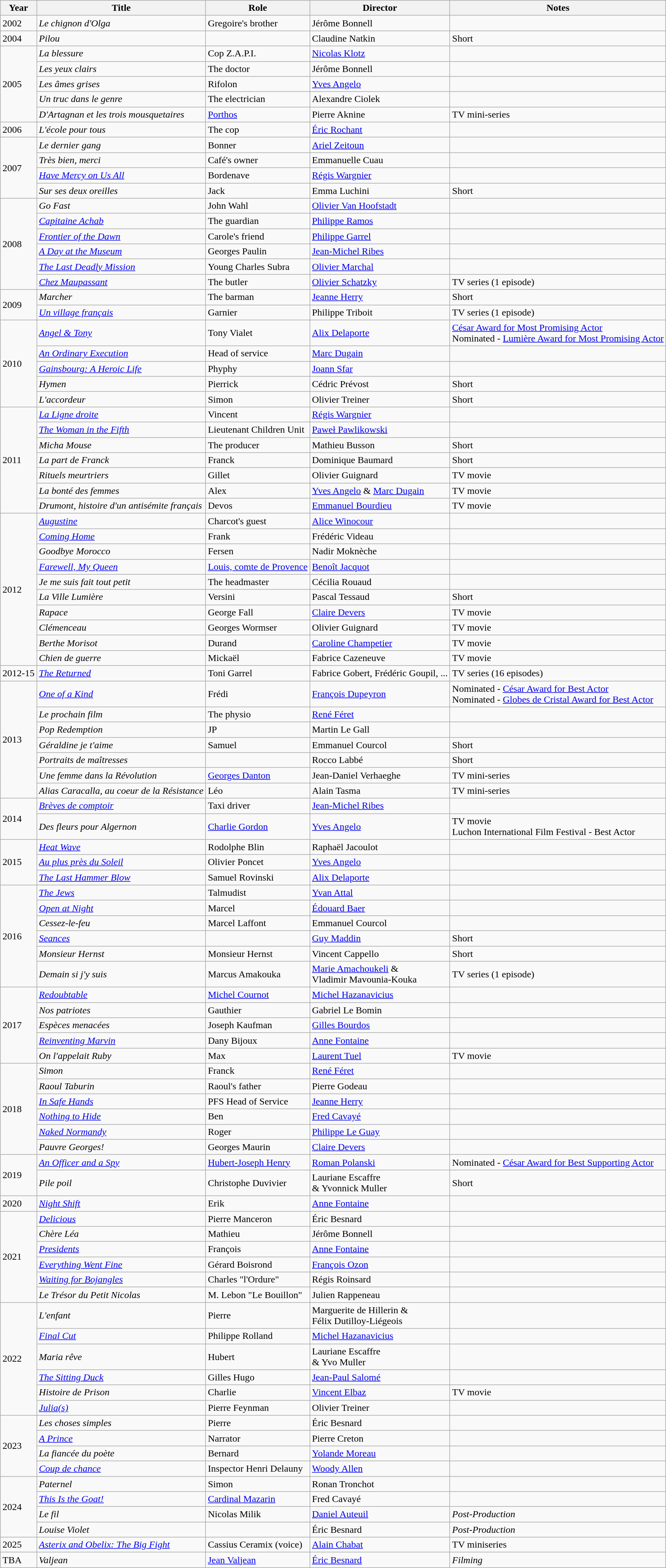<table class="wikitable sortable">
<tr>
<th>Year</th>
<th>Title</th>
<th>Role</th>
<th>Director</th>
<th class="unsortable">Notes</th>
</tr>
<tr>
<td>2002</td>
<td><em>Le chignon d'Olga</em></td>
<td>Gregoire's brother</td>
<td>Jérôme Bonnell</td>
<td></td>
</tr>
<tr>
<td>2004</td>
<td><em>Pilou</em></td>
<td></td>
<td>Claudine Natkin</td>
<td>Short</td>
</tr>
<tr>
<td rowspan=5>2005</td>
<td><em>La blessure</em></td>
<td>Cop Z.A.P.I.</td>
<td><a href='#'>Nicolas Klotz</a></td>
<td></td>
</tr>
<tr>
<td><em>Les yeux clairs</em></td>
<td>The doctor</td>
<td>Jérôme Bonnell</td>
<td></td>
</tr>
<tr>
<td><em>Les âmes grises</em></td>
<td>Rifolon</td>
<td><a href='#'>Yves Angelo</a></td>
<td></td>
</tr>
<tr>
<td><em>Un truc dans le genre</em></td>
<td>The electrician</td>
<td>Alexandre Ciolek</td>
<td></td>
</tr>
<tr>
<td><em>D'Artagnan et les trois mousquetaires</em></td>
<td><a href='#'>Porthos</a></td>
<td>Pierre Aknine</td>
<td>TV mini-series</td>
</tr>
<tr>
<td>2006</td>
<td><em>L'école pour tous</em></td>
<td>The cop</td>
<td><a href='#'>Éric Rochant</a></td>
<td></td>
</tr>
<tr>
<td rowspan=4>2007</td>
<td><em>Le dernier gang</em></td>
<td>Bonner</td>
<td><a href='#'>Ariel Zeitoun</a></td>
<td></td>
</tr>
<tr>
<td><em>Très bien, merci</em></td>
<td>Café's owner</td>
<td>Emmanuelle Cuau</td>
<td></td>
</tr>
<tr>
<td><em><a href='#'>Have Mercy on Us All</a></em></td>
<td>Bordenave</td>
<td><a href='#'>Régis Wargnier</a></td>
<td></td>
</tr>
<tr>
<td><em>Sur ses deux oreilles</em></td>
<td>Jack</td>
<td>Emma Luchini</td>
<td>Short</td>
</tr>
<tr>
<td rowspan=6>2008</td>
<td><em>Go Fast</em></td>
<td>John Wahl</td>
<td><a href='#'>Olivier Van Hoofstadt</a></td>
<td></td>
</tr>
<tr>
<td><em><a href='#'>Capitaine Achab</a></em></td>
<td>The guardian</td>
<td><a href='#'>Philippe Ramos</a></td>
<td></td>
</tr>
<tr>
<td><em><a href='#'>Frontier of the Dawn</a></em></td>
<td>Carole's friend</td>
<td><a href='#'>Philippe Garrel</a></td>
<td></td>
</tr>
<tr>
<td><em><a href='#'>A Day at the Museum</a></em></td>
<td>Georges Paulin</td>
<td><a href='#'>Jean-Michel Ribes</a></td>
<td></td>
</tr>
<tr>
<td><em><a href='#'>The Last Deadly Mission</a></em></td>
<td>Young Charles Subra</td>
<td><a href='#'>Olivier Marchal</a></td>
<td></td>
</tr>
<tr>
<td><em><a href='#'>Chez Maupassant</a></em></td>
<td>The butler</td>
<td><a href='#'>Olivier Schatzky</a></td>
<td>TV series (1 episode)</td>
</tr>
<tr>
<td rowspan=2>2009</td>
<td><em>Marcher</em></td>
<td>The barman</td>
<td><a href='#'>Jeanne Herry</a></td>
<td>Short</td>
</tr>
<tr>
<td><em><a href='#'>Un village français</a></em></td>
<td>Garnier</td>
<td>Philippe Triboit</td>
<td>TV series (1 episode)</td>
</tr>
<tr>
<td rowspan=5>2010</td>
<td><em><a href='#'>Angel & Tony</a></em></td>
<td>Tony Vialet</td>
<td><a href='#'>Alix Delaporte</a></td>
<td><a href='#'>César Award for Most Promising Actor</a><br>Nominated - <a href='#'>Lumière Award for Most Promising Actor</a></td>
</tr>
<tr>
<td><em><a href='#'>An Ordinary Execution</a></em></td>
<td>Head of service</td>
<td><a href='#'>Marc Dugain</a></td>
<td></td>
</tr>
<tr>
<td><em><a href='#'>Gainsbourg: A Heroic Life</a></em></td>
<td>Phyphy</td>
<td><a href='#'>Joann Sfar</a></td>
<td></td>
</tr>
<tr>
<td><em>Hymen</em></td>
<td>Pierrick</td>
<td>Cédric Prévost</td>
<td>Short</td>
</tr>
<tr>
<td><em>L'accordeur</em></td>
<td>Simon</td>
<td>Olivier Treiner</td>
<td>Short</td>
</tr>
<tr>
<td rowspan=7>2011</td>
<td><em><a href='#'>La Ligne droite</a></em></td>
<td>Vincent</td>
<td><a href='#'>Régis Wargnier</a></td>
<td></td>
</tr>
<tr>
<td><em><a href='#'>The Woman in the Fifth</a></em></td>
<td>Lieutenant Children Unit</td>
<td><a href='#'>Paweł Pawlikowski</a></td>
<td></td>
</tr>
<tr>
<td><em>Micha Mouse</em></td>
<td>The producer</td>
<td>Mathieu Busson</td>
<td>Short</td>
</tr>
<tr>
<td><em>La part de Franck</em></td>
<td>Franck</td>
<td>Dominique Baumard</td>
<td>Short</td>
</tr>
<tr>
<td><em>Rituels meurtriers</em></td>
<td>Gillet</td>
<td>Olivier Guignard</td>
<td>TV movie</td>
</tr>
<tr>
<td><em>La bonté des femmes</em></td>
<td>Alex</td>
<td><a href='#'>Yves Angelo</a> & <a href='#'>Marc Dugain</a></td>
<td>TV movie</td>
</tr>
<tr>
<td><em>Drumont, histoire d'un antisémite français</em></td>
<td>Devos</td>
<td><a href='#'>Emmanuel Bourdieu</a></td>
<td>TV movie</td>
</tr>
<tr>
<td rowspan=10>2012</td>
<td><em><a href='#'>Augustine</a></em></td>
<td>Charcot's guest</td>
<td><a href='#'>Alice Winocour</a></td>
<td></td>
</tr>
<tr>
<td><em><a href='#'>Coming Home</a></em></td>
<td>Frank</td>
<td>Frédéric Videau</td>
<td></td>
</tr>
<tr>
<td><em>Goodbye Morocco</em></td>
<td>Fersen</td>
<td>Nadir Moknèche</td>
<td></td>
</tr>
<tr>
<td><em><a href='#'>Farewell, My Queen</a></em></td>
<td><a href='#'>Louis, comte de Provence</a></td>
<td><a href='#'>Benoît Jacquot</a></td>
<td></td>
</tr>
<tr>
<td><em>Je me suis fait tout petit</em></td>
<td>The headmaster</td>
<td>Cécilia Rouaud</td>
<td></td>
</tr>
<tr>
<td><em>La Ville Lumière</em></td>
<td>Versini</td>
<td>Pascal Tessaud</td>
<td>Short</td>
</tr>
<tr>
<td><em>Rapace</em></td>
<td>George Fall</td>
<td><a href='#'>Claire Devers</a></td>
<td>TV movie</td>
</tr>
<tr>
<td><em>Clémenceau</em></td>
<td>Georges Wormser</td>
<td>Olivier Guignard</td>
<td>TV movie</td>
</tr>
<tr>
<td><em>Berthe Morisot</em></td>
<td>Durand</td>
<td><a href='#'>Caroline Champetier</a></td>
<td>TV movie</td>
</tr>
<tr>
<td><em>Chien de guerre</em></td>
<td>Mickaël</td>
<td>Fabrice Cazeneuve</td>
<td>TV movie</td>
</tr>
<tr>
<td>2012-15</td>
<td><em><a href='#'>The Returned</a></em></td>
<td>Toni Garrel</td>
<td>Fabrice Gobert, Frédéric Goupil, ...</td>
<td>TV series (16 episodes)</td>
</tr>
<tr>
<td rowspan=7>2013</td>
<td><em><a href='#'>One of a Kind</a></em></td>
<td>Frédi</td>
<td><a href='#'>François Dupeyron</a></td>
<td>Nominated - <a href='#'>César Award for Best Actor</a><br>Nominated - <a href='#'>Globes de Cristal Award for Best Actor</a></td>
</tr>
<tr>
<td><em>Le prochain film</em></td>
<td>The physio</td>
<td><a href='#'>René Féret</a></td>
<td></td>
</tr>
<tr>
<td><em>Pop Redemption</em></td>
<td>JP</td>
<td>Martin Le Gall</td>
<td></td>
</tr>
<tr>
<td><em>Géraldine je t'aime</em></td>
<td>Samuel</td>
<td>Emmanuel Courcol</td>
<td>Short</td>
</tr>
<tr>
<td><em>Portraits de maîtresses</em></td>
<td></td>
<td>Rocco Labbé</td>
<td>Short</td>
</tr>
<tr>
<td><em>Une femme dans la Révolution</em></td>
<td><a href='#'>Georges Danton</a></td>
<td>Jean-Daniel Verhaeghe</td>
<td>TV mini-series</td>
</tr>
<tr>
<td><em>Alias Caracalla, au coeur de la Résistance</em></td>
<td>Léo</td>
<td>Alain Tasma</td>
<td>TV mini-series</td>
</tr>
<tr>
<td rowspan=2>2014</td>
<td><em><a href='#'>Brèves de comptoir</a></em></td>
<td>Taxi driver</td>
<td><a href='#'>Jean-Michel Ribes</a></td>
<td></td>
</tr>
<tr>
<td><em>Des fleurs pour Algernon</em></td>
<td><a href='#'>Charlie Gordon</a></td>
<td><a href='#'>Yves Angelo</a></td>
<td>TV movie<br>Luchon International Film Festival - Best Actor</td>
</tr>
<tr>
<td rowspan=3>2015</td>
<td><em><a href='#'>Heat Wave</a></em></td>
<td>Rodolphe Blin</td>
<td>Raphaël Jacoulot</td>
<td></td>
</tr>
<tr>
<td><em><a href='#'>Au plus près du Soleil</a></em></td>
<td>Olivier Poncet</td>
<td><a href='#'>Yves Angelo</a></td>
<td></td>
</tr>
<tr>
<td><em><a href='#'>The Last Hammer Blow</a></em></td>
<td>Samuel Rovinski</td>
<td><a href='#'>Alix Delaporte</a></td>
<td></td>
</tr>
<tr>
<td rowspan=6>2016</td>
<td><em><a href='#'>The Jews</a></em></td>
<td>Talmudist</td>
<td><a href='#'>Yvan Attal</a></td>
<td></td>
</tr>
<tr>
<td><em><a href='#'>Open at Night</a></em></td>
<td>Marcel</td>
<td><a href='#'>Édouard Baer</a></td>
<td></td>
</tr>
<tr>
<td><em>Cessez-le-feu</em></td>
<td>Marcel Laffont</td>
<td>Emmanuel Courcol</td>
<td></td>
</tr>
<tr>
<td><em><a href='#'>Seances</a></em></td>
<td></td>
<td><a href='#'>Guy Maddin</a></td>
<td>Short</td>
</tr>
<tr>
<td><em>Monsieur Hernst</em></td>
<td>Monsieur Hernst</td>
<td>Vincent Cappello</td>
<td>Short</td>
</tr>
<tr>
<td><em>Demain si j'y suis</em></td>
<td>Marcus Amakouka</td>
<td><a href='#'>Marie Amachoukeli</a> & <br>Vladimir Mavounia-Kouka</td>
<td>TV series (1 episode)</td>
</tr>
<tr>
<td rowspan=5>2017</td>
<td><em><a href='#'>Redoubtable</a></em></td>
<td><a href='#'>Michel Cournot</a></td>
<td><a href='#'>Michel Hazanavicius</a></td>
<td></td>
</tr>
<tr>
<td><em>Nos patriotes</em></td>
<td>Gauthier</td>
<td>Gabriel Le Bomin</td>
<td></td>
</tr>
<tr>
<td><em>Espèces menacées</em></td>
<td>Joseph Kaufman</td>
<td><a href='#'>Gilles Bourdos</a></td>
<td></td>
</tr>
<tr>
<td><em><a href='#'>Reinventing Marvin</a></em></td>
<td>Dany Bijoux</td>
<td><a href='#'>Anne Fontaine</a></td>
<td></td>
</tr>
<tr>
<td><em>On l'appelait Ruby</em></td>
<td>Max</td>
<td><a href='#'>Laurent Tuel</a></td>
<td>TV movie</td>
</tr>
<tr>
<td rowspan=6>2018</td>
<td><em>Simon</em></td>
<td>Franck</td>
<td><a href='#'>René Féret</a></td>
<td></td>
</tr>
<tr>
<td><em>Raoul Taburin</em></td>
<td>Raoul's father</td>
<td>Pierre Godeau</td>
<td></td>
</tr>
<tr>
<td><em><a href='#'>In Safe Hands</a></em></td>
<td>PFS Head of Service</td>
<td><a href='#'>Jeanne Herry</a></td>
<td></td>
</tr>
<tr>
<td><em><a href='#'>Nothing to Hide</a></em></td>
<td>Ben</td>
<td><a href='#'>Fred Cavayé</a></td>
<td></td>
</tr>
<tr>
<td><em><a href='#'>Naked Normandy</a></em></td>
<td>Roger</td>
<td><a href='#'>Philippe Le Guay</a></td>
<td></td>
</tr>
<tr>
<td><em>Pauvre Georges!</em></td>
<td>Georges Maurin</td>
<td><a href='#'>Claire Devers</a></td>
<td></td>
</tr>
<tr>
<td rowspan=2>2019</td>
<td><em><a href='#'>An Officer and a Spy</a></em></td>
<td><a href='#'>Hubert-Joseph Henry</a></td>
<td><a href='#'>Roman Polanski</a></td>
<td>Nominated - <a href='#'>César Award for Best Supporting Actor</a></td>
</tr>
<tr>
<td><em>Pile poil</em></td>
<td>Christophe Duvivier</td>
<td>Lauriane Escaffre<br> & Yvonnick Muller</td>
<td>Short</td>
</tr>
<tr>
<td>2020</td>
<td><em><a href='#'>Night Shift</a></em></td>
<td>Erik</td>
<td><a href='#'>Anne Fontaine</a></td>
<td></td>
</tr>
<tr>
<td rowspan="6">2021</td>
<td><em><a href='#'>Delicious</a></em></td>
<td>Pierre Manceron</td>
<td>Éric Besnard</td>
<td></td>
</tr>
<tr>
<td><em>Chère Léa</em></td>
<td>Mathieu</td>
<td>Jérôme Bonnell</td>
<td></td>
</tr>
<tr>
<td><em><a href='#'>Presidents</a></em></td>
<td>François</td>
<td><a href='#'>Anne Fontaine</a></td>
<td></td>
</tr>
<tr>
<td><em><a href='#'>Everything Went Fine</a></em></td>
<td>Gérard Boisrond</td>
<td><a href='#'>François Ozon</a></td>
<td></td>
</tr>
<tr>
<td><em><a href='#'>Waiting for Bojangles</a></em></td>
<td>Charles "l'Ordure"</td>
<td>Régis Roinsard</td>
<td></td>
</tr>
<tr>
<td><em>Le Trésor du Petit Nicolas</em></td>
<td>M. Lebon "Le Bouillon"</td>
<td>Julien Rappeneau</td>
<td></td>
</tr>
<tr>
<td rowspan="6">2022</td>
<td><em>L'enfant</em></td>
<td>Pierre</td>
<td>Marguerite de Hillerin &<br> Félix Dutilloy-Liégeois</td>
<td></td>
</tr>
<tr>
<td><em><a href='#'>Final Cut</a></em></td>
<td>Philippe Rolland</td>
<td><a href='#'>Michel Hazanavicius</a></td>
<td></td>
</tr>
<tr>
<td><em>Maria rêve</em></td>
<td>Hubert</td>
<td>Lauriane Escaffre<br> & Yvo Muller</td>
<td></td>
</tr>
<tr>
<td><em><a href='#'>The Sitting Duck</a></em></td>
<td>Gilles Hugo</td>
<td><a href='#'>Jean-Paul Salomé</a></td>
<td></td>
</tr>
<tr>
<td><em>Histoire de Prison</em></td>
<td>Charlie</td>
<td><a href='#'>Vincent Elbaz</a></td>
<td>TV movie</td>
</tr>
<tr>
<td><em><a href='#'>Julia(s)</a></em></td>
<td>Pierre Feynman</td>
<td>Olivier Treiner</td>
<td></td>
</tr>
<tr>
<td rowspan="4">2023</td>
<td><em>Les choses simples</em></td>
<td>Pierre</td>
<td>Éric Besnard</td>
<td></td>
</tr>
<tr>
<td><em><a href='#'>A Prince</a></em></td>
<td>Narrator</td>
<td>Pierre Creton</td>
<td></td>
</tr>
<tr>
<td><em>La fiancée du poète</em></td>
<td>Bernard</td>
<td><a href='#'>Yolande Moreau</a></td>
<td></td>
</tr>
<tr>
<td><em><a href='#'>Coup de chance</a></em></td>
<td>Inspector Henri Delauny</td>
<td><a href='#'>Woody Allen</a></td>
<td></td>
</tr>
<tr>
<td rowspan="4">2024</td>
<td><em>Paternel</em></td>
<td>Simon</td>
<td>Ronan Tronchot</td>
<td></td>
</tr>
<tr>
<td><em><a href='#'>This Is the Goat!</a></em></td>
<td><a href='#'>Cardinal Mazarin</a></td>
<td>Fred Cavayé</td>
<td></td>
</tr>
<tr>
<td><em>Le fil</em></td>
<td>Nicolas Milik</td>
<td><a href='#'>Daniel Auteuil</a></td>
<td><em>Post-Production</em></td>
</tr>
<tr>
<td><em>Louise Violet</em></td>
<td></td>
<td>Éric Besnard</td>
<td><em>Post-Production</em></td>
</tr>
<tr>
<td>2025</td>
<td><em><a href='#'>Asterix and Obelix: The Big Fight</a></em></td>
<td>Cassius Ceramix (voice)</td>
<td><a href='#'>Alain Chabat</a></td>
<td>TV miniseries</td>
</tr>
<tr>
<td>TBA</td>
<td><em>Valjean</em></td>
<td><a href='#'>Jean Valjean</a></td>
<td><a href='#'>Éric Besnard</a></td>
<td><em>Filming</em></td>
</tr>
</table>
